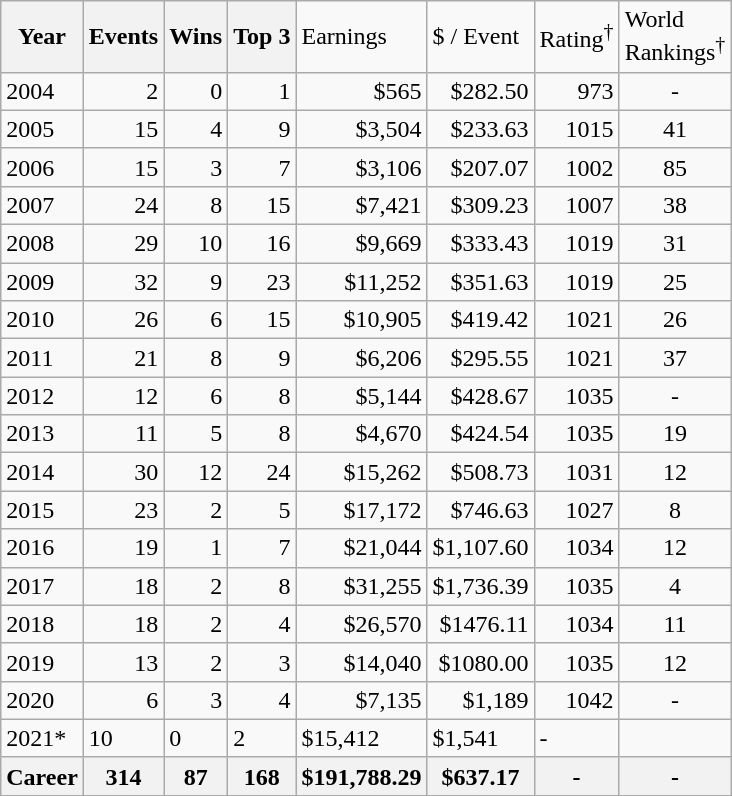<table class="wikitable sortable">
<tr>
<th>Year</th>
<th>Events</th>
<th>Wins</th>
<th>Top 3</th>
<td>Earnings</td>
<td>$ / Event</td>
<td>Rating<sup>†</sup></td>
<td>World<br>Rankings<sup>†</sup></td>
</tr>
<tr>
<td>2004</td>
<td align="right">2</td>
<td align="right">0</td>
<td align="right">1</td>
<td align="right">$565</td>
<td align="right">$282.50</td>
<td align="right">973</td>
<td align=center>-</td>
</tr>
<tr>
<td>2005</td>
<td align="right">15</td>
<td align="right">4</td>
<td align="right">9</td>
<td align="right">$3,504</td>
<td align="right">$233.63</td>
<td align="right">1015</td>
<td align=center>41</td>
</tr>
<tr>
<td>2006</td>
<td align="right">15</td>
<td align="right">3</td>
<td align="right">7</td>
<td align="right">$3,106</td>
<td align="right">$207.07</td>
<td align="right">1002</td>
<td align=center>85</td>
</tr>
<tr>
<td>2007</td>
<td align="right">24</td>
<td align="right">8</td>
<td align="right">15</td>
<td align="right">$7,421</td>
<td align="right">$309.23</td>
<td align="right">1007</td>
<td align=center>38</td>
</tr>
<tr>
<td>2008</td>
<td align="right">29</td>
<td align="right">10</td>
<td align="right">16</td>
<td align="right">$9,669</td>
<td align="right">$333.43</td>
<td align="right">1019</td>
<td align=center>31</td>
</tr>
<tr>
<td>2009</td>
<td align="right">32</td>
<td align="right">9</td>
<td align="right">23</td>
<td align="right">$11,252</td>
<td align="right">$351.63</td>
<td align="right">1019</td>
<td align=center>25</td>
</tr>
<tr>
<td>2010</td>
<td align="right">26</td>
<td align="right">6</td>
<td align="right">15</td>
<td align="right">$10,905</td>
<td align="right">$419.42</td>
<td align="right">1021</td>
<td align=center>26</td>
</tr>
<tr>
<td>2011</td>
<td align="right">21</td>
<td align="right">8</td>
<td align="right">9</td>
<td align="right">$6,206</td>
<td align="right">$295.55</td>
<td align="right">1021</td>
<td align=center>37</td>
</tr>
<tr>
<td>2012</td>
<td align="right">12</td>
<td align="right">6</td>
<td align="right">8</td>
<td align="right">$5,144</td>
<td align="right">$428.67</td>
<td align="right">1035</td>
<td align=center>-</td>
</tr>
<tr>
<td>2013</td>
<td align="right">11</td>
<td align="right">5</td>
<td align="right">8</td>
<td align="right">$4,670</td>
<td align="right">$424.54</td>
<td align="right">1035</td>
<td align=center>19</td>
</tr>
<tr>
<td>2014</td>
<td align="right">30</td>
<td align="right">12</td>
<td align="right">24</td>
<td align="right">$15,262</td>
<td align="right">$508.73</td>
<td align="right">1031</td>
<td align=center>12</td>
</tr>
<tr>
<td>2015</td>
<td align="right">23</td>
<td align="right">2</td>
<td align="right">5</td>
<td align="right">$17,172</td>
<td align="right">$746.63</td>
<td align="right">1027</td>
<td align=center>8</td>
</tr>
<tr>
<td>2016</td>
<td align="right">19</td>
<td align="right">1</td>
<td align="right">7</td>
<td align="right">$21,044</td>
<td align="right">$1,107.60</td>
<td align="right">1034</td>
<td align=center>12</td>
</tr>
<tr>
<td>2017</td>
<td align="right">18</td>
<td align="right">2</td>
<td align="right">8</td>
<td align="right">$31,255</td>
<td align="right">$1,736.39</td>
<td align="right">1035</td>
<td align=center>4</td>
</tr>
<tr>
<td>2018</td>
<td align="right">18</td>
<td align="right">2</td>
<td align="right">4</td>
<td align="right">$26,570</td>
<td align="right">$1476.11</td>
<td align="right">1034</td>
<td align=center>11</td>
</tr>
<tr>
<td>2019</td>
<td align="right">13</td>
<td align="right">2</td>
<td align="right">3</td>
<td align="right">$14,040</td>
<td align="right">$1080.00</td>
<td align="right">1035</td>
<td align=center>12</td>
</tr>
<tr>
<td>2020</td>
<td align="right">6</td>
<td align="right">3</td>
<td align="right">4</td>
<td align="right">$7,135</td>
<td align="right">$1,189</td>
<td align="right">1042</td>
<td align="center">-</td>
</tr>
<tr>
<td>2021*</td>
<td>10</td>
<td>0</td>
<td>2</td>
<td>$15,412</td>
<td>$1,541</td>
<td>-</td>
<td></td>
</tr>
<tr class="sortbottom">
<th>Career</th>
<th align="right">314</th>
<th align="right">87</th>
<th align="right">168</th>
<th align="right">$191,788.29</th>
<th align="right">$637.17</th>
<th>-</th>
<th>-</th>
</tr>
</table>
